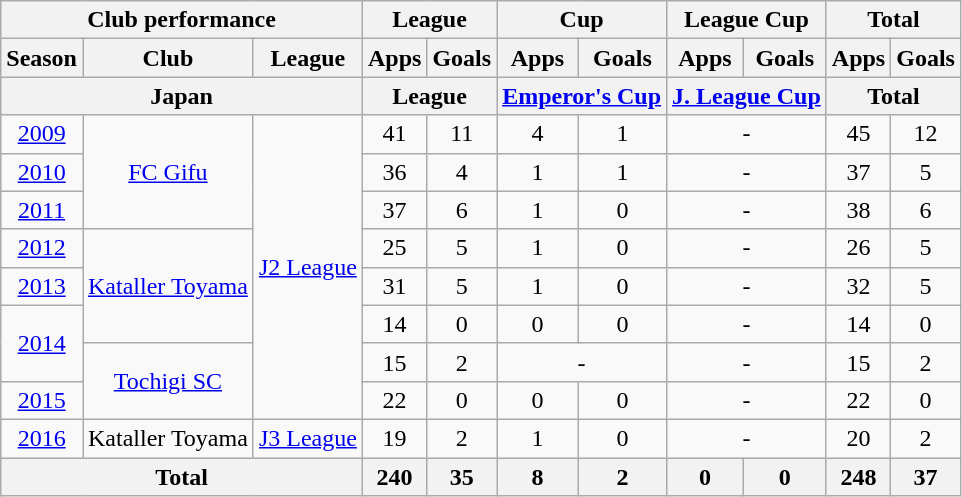<table class="wikitable" style="text-align:center;">
<tr>
<th colspan=3>Club performance</th>
<th colspan=2>League</th>
<th colspan=2>Cup</th>
<th colspan=2>League Cup</th>
<th colspan=2>Total</th>
</tr>
<tr>
<th>Season</th>
<th>Club</th>
<th>League</th>
<th>Apps</th>
<th>Goals</th>
<th>Apps</th>
<th>Goals</th>
<th>Apps</th>
<th>Goals</th>
<th>Apps</th>
<th>Goals</th>
</tr>
<tr>
<th colspan=3>Japan</th>
<th colspan=2>League</th>
<th colspan=2><a href='#'>Emperor's Cup</a></th>
<th colspan=2><a href='#'>J. League Cup</a></th>
<th colspan=2>Total</th>
</tr>
<tr>
<td><a href='#'>2009</a></td>
<td rowspan="3"><a href='#'>FC Gifu</a></td>
<td rowspan="8"><a href='#'>J2 League</a></td>
<td>41</td>
<td>11</td>
<td>4</td>
<td>1</td>
<td colspan="2">-</td>
<td>45</td>
<td>12</td>
</tr>
<tr>
<td><a href='#'>2010</a></td>
<td>36</td>
<td>4</td>
<td>1</td>
<td>1</td>
<td colspan="2">-</td>
<td>37</td>
<td>5</td>
</tr>
<tr>
<td><a href='#'>2011</a></td>
<td>37</td>
<td>6</td>
<td>1</td>
<td>0</td>
<td colspan="2">-</td>
<td>38</td>
<td>6</td>
</tr>
<tr>
<td><a href='#'>2012</a></td>
<td rowspan="3"><a href='#'>Kataller Toyama</a></td>
<td>25</td>
<td>5</td>
<td>1</td>
<td>0</td>
<td colspan="2">-</td>
<td>26</td>
<td>5</td>
</tr>
<tr>
<td><a href='#'>2013</a></td>
<td>31</td>
<td>5</td>
<td>1</td>
<td>0</td>
<td colspan="2">-</td>
<td>32</td>
<td>5</td>
</tr>
<tr>
<td rowspan="2"><a href='#'>2014</a></td>
<td>14</td>
<td>0</td>
<td>0</td>
<td>0</td>
<td colspan="2">-</td>
<td>14</td>
<td>0</td>
</tr>
<tr>
<td rowspan="2"><a href='#'>Tochigi SC</a></td>
<td>15</td>
<td>2</td>
<td colspan="2">-</td>
<td colspan="2">-</td>
<td>15</td>
<td>2</td>
</tr>
<tr>
<td><a href='#'>2015</a></td>
<td>22</td>
<td>0</td>
<td>0</td>
<td>0</td>
<td colspan="2">-</td>
<td>22</td>
<td>0</td>
</tr>
<tr>
<td><a href='#'>2016</a></td>
<td>Kataller Toyama</td>
<td><a href='#'>J3 League</a></td>
<td>19</td>
<td>2</td>
<td>1</td>
<td>0</td>
<td colspan="2">-</td>
<td>20</td>
<td>2</td>
</tr>
<tr>
<th colspan=3>Total</th>
<th>240</th>
<th>35</th>
<th>8</th>
<th>2</th>
<th>0</th>
<th>0</th>
<th>248</th>
<th>37</th>
</tr>
</table>
